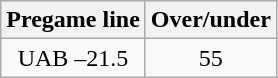<table class="wikitable">
<tr align="center">
<th style=>Pregame line</th>
<th style=>Over/under</th>
</tr>
<tr align="center">
<td>UAB –21.5</td>
<td>55</td>
</tr>
</table>
